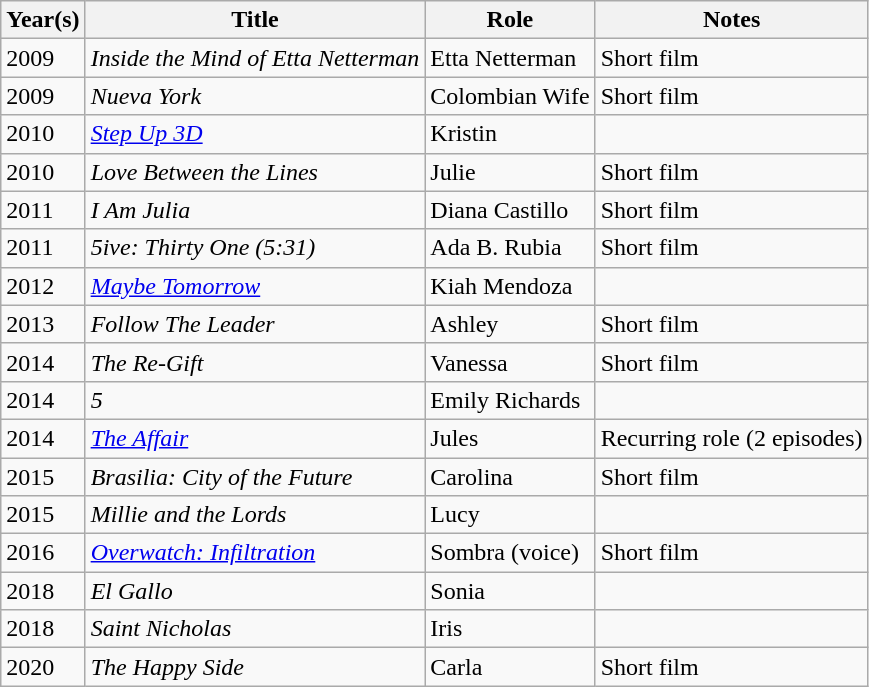<table class="wikitable sortable">
<tr>
<th>Year(s)</th>
<th>Title</th>
<th>Role</th>
<th class="unsortable">Notes</th>
</tr>
<tr>
<td>2009</td>
<td><em>Inside the Mind of Etta Netterman</em></td>
<td>Etta Netterman</td>
<td>Short film</td>
</tr>
<tr>
<td>2009</td>
<td><em>Nueva York</em></td>
<td>Colombian Wife</td>
<td>Short film</td>
</tr>
<tr>
<td>2010</td>
<td><em><a href='#'>Step Up 3D</a></em></td>
<td>Kristin</td>
<td></td>
</tr>
<tr>
<td>2010</td>
<td><em>Love Between the Lines</em></td>
<td>Julie</td>
<td>Short film</td>
</tr>
<tr>
<td>2011</td>
<td><em>I Am Julia</em></td>
<td>Diana Castillo</td>
<td>Short film</td>
</tr>
<tr>
<td>2011</td>
<td><em>5ive: Thirty One (5:31)</em></td>
<td>Ada B. Rubia</td>
<td>Short film</td>
</tr>
<tr>
<td>2012</td>
<td><em><a href='#'>Maybe Tomorrow</a></em></td>
<td>Kiah Mendoza</td>
<td></td>
</tr>
<tr>
<td>2013</td>
<td><em>Follow The Leader</em></td>
<td>Ashley</td>
<td>Short film</td>
</tr>
<tr>
<td>2014</td>
<td><em>The Re-Gift</em></td>
<td>Vanessa</td>
<td>Short film</td>
</tr>
<tr>
<td>2014</td>
<td><em>5</em></td>
<td>Emily Richards</td>
<td></td>
</tr>
<tr>
<td>2014</td>
<td><em><a href='#'>The Affair</a></em></td>
<td>Jules</td>
<td>Recurring role (2 episodes)</td>
</tr>
<tr>
<td>2015</td>
<td><em>Brasilia: City of the Future</em></td>
<td>Carolina</td>
<td>Short film</td>
</tr>
<tr>
<td>2015</td>
<td><em>Millie and the Lords</em></td>
<td>Lucy</td>
<td></td>
</tr>
<tr>
<td>2016</td>
<td><em><a href='#'>Overwatch: Infiltration</a></em></td>
<td>Sombra (voice)</td>
<td>Short film</td>
</tr>
<tr>
<td>2018</td>
<td><em>El Gallo</em></td>
<td>Sonia</td>
<td></td>
</tr>
<tr>
<td>2018</td>
<td><em>Saint Nicholas</em></td>
<td>Iris</td>
<td></td>
</tr>
<tr>
<td>2020</td>
<td><em>The Happy Side</em></td>
<td>Carla</td>
<td>Short film</td>
</tr>
</table>
